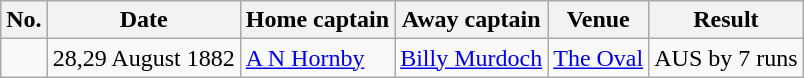<table class="wikitable">
<tr>
<th>No.</th>
<th>Date</th>
<th>Home captain</th>
<th>Away captain</th>
<th>Venue</th>
<th>Result</th>
</tr>
<tr>
<td></td>
<td>28,29 August 1882</td>
<td><a href='#'>A N Hornby</a></td>
<td><a href='#'>Billy Murdoch</a></td>
<td><a href='#'>The Oval</a></td>
<td>AUS by 7 runs</td>
</tr>
</table>
